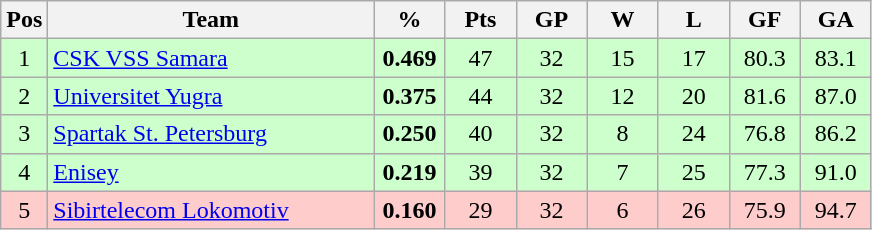<table class="wikitable sortable" style="text-align: center;">
<tr>
<th width=20>Pos</th>
<th width=210>Team</th>
<th width=40>%</th>
<th width=40><strong>Pts</strong></th>
<th width=40>GP</th>
<th width=40>W</th>
<th width=40>L</th>
<th width=40>GF</th>
<th width=40>GA</th>
</tr>
<tr style="background: #ccffcc;">
<td>1</td>
<td align="left"><a href='#'>CSK VSS Samara</a></td>
<td><strong>0.469</strong></td>
<td>47</td>
<td>32</td>
<td>15</td>
<td>17</td>
<td>80.3</td>
<td>83.1</td>
</tr>
<tr style="background: #ccffcc;">
<td>2</td>
<td align="left"><a href='#'>Universitet Yugra</a></td>
<td><strong> 0.375</strong></td>
<td>44</td>
<td>32</td>
<td>12</td>
<td>20</td>
<td>81.6</td>
<td>87.0</td>
</tr>
<tr style="background: #ccffcc;">
<td>3</td>
<td align="left"><a href='#'>Spartak St. Petersburg</a></td>
<td><strong>0.250</strong></td>
<td>40</td>
<td>32</td>
<td>8</td>
<td>24</td>
<td>76.8</td>
<td>86.2</td>
</tr>
<tr style="background: #ccffcc;">
<td>4</td>
<td align="left"><a href='#'>Enisey</a></td>
<td><strong>0.219</strong></td>
<td>39</td>
<td>32</td>
<td>7</td>
<td>25</td>
<td>77.3</td>
<td>91.0</td>
</tr>
<tr style="background: #ffcccc;">
<td>5</td>
<td align="left"><a href='#'>Sibirtelecom Lokomotiv</a></td>
<td><strong>0.160</strong></td>
<td>29</td>
<td>32</td>
<td>6</td>
<td>26</td>
<td>75.9</td>
<td>94.7</td>
</tr>
</table>
